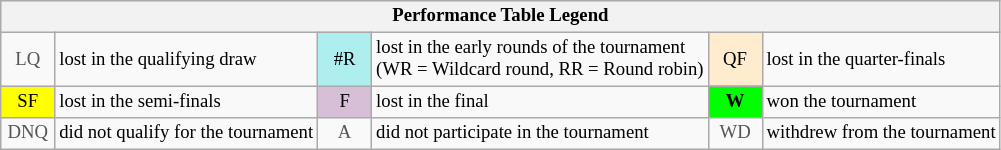<table class="wikitable" style="font-size:78%;">
<tr bgcolor="#efefef">
<th colspan="6">Performance Table Legend</th>
</tr>
<tr>
<td align="center" style="color:#555555;" width="30">LQ</td>
<td>lost in the qualifying draw</td>
<td align="center" style="background:#afeeee;">#R</td>
<td>lost in the early rounds of the tournament<br>(WR = Wildcard round, RR = Round robin)</td>
<td align="center" style="background:#ffebcd;">QF</td>
<td>lost in the quarter-finals</td>
</tr>
<tr>
<td align="center" style="background:yellow;">SF</td>
<td>lost in the semi-finals</td>
<td align="center" style="background:#D8BFD8;">F</td>
<td>lost in the final</td>
<td align="center" style="background:#00ff00;"><strong>W</strong></td>
<td>won the tournament</td>
</tr>
<tr>
<td align="center" style="color:#555555;" width="30">DNQ</td>
<td>did not qualify for the tournament</td>
<td align="center" style="color:#555555;" width="30">A</td>
<td>did not participate in the tournament</td>
<td align="center" style="color:#555555;" width="30">WD</td>
<td>withdrew from the tournament</td>
</tr>
</table>
